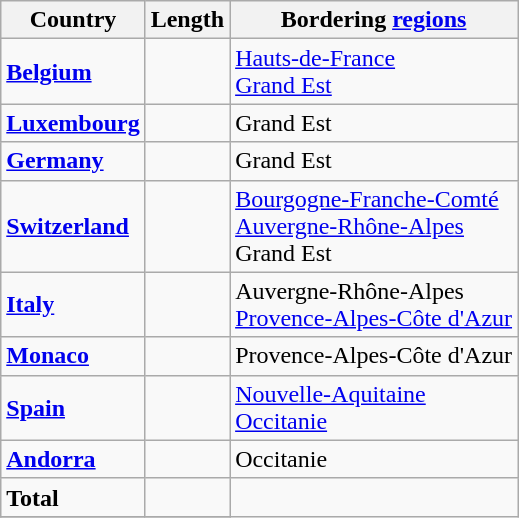<table class="wikitable sortable">
<tr>
<th>Country</th>
<th>Length</th>
<th class="unsortable">Bordering <a href='#'>regions</a></th>
</tr>
<tr>
<td> <strong><a href='#'>Belgium</a></strong></td>
<td></td>
<td><a href='#'>Hauts-de-France</a><br><a href='#'>Grand Est</a></td>
</tr>
<tr>
<td> <strong><a href='#'>Luxembourg</a></strong></td>
<td></td>
<td>Grand Est</td>
</tr>
<tr>
<td> <strong><a href='#'>Germany</a></strong></td>
<td></td>
<td>Grand Est</td>
</tr>
<tr>
<td> <strong><a href='#'>Switzerland</a></strong></td>
<td></td>
<td><a href='#'>Bourgogne-Franche-Comté</a><br><a href='#'>Auvergne-Rhône-Alpes</a> <br> Grand Est</td>
</tr>
<tr>
<td> <strong><a href='#'>Italy</a></strong></td>
<td></td>
<td>Auvergne-Rhône-Alpes<br><a href='#'>Provence-Alpes-Côte d'Azur</a></td>
</tr>
<tr>
<td> <strong><a href='#'>Monaco</a></strong></td>
<td></td>
<td>Provence-Alpes-Côte d'Azur</td>
</tr>
<tr>
<td> <strong><a href='#'>Spain</a></strong></td>
<td></td>
<td><a href='#'>Nouvelle-Aquitaine</a><br><a href='#'>Occitanie</a></td>
</tr>
<tr>
<td> <strong><a href='#'>Andorra</a></strong></td>
<td></td>
<td>Occitanie</td>
</tr>
<tr Monaco>
<td><strong>Total</strong></td>
<td><strong></strong></td>
</tr>
<tr>
</tr>
</table>
